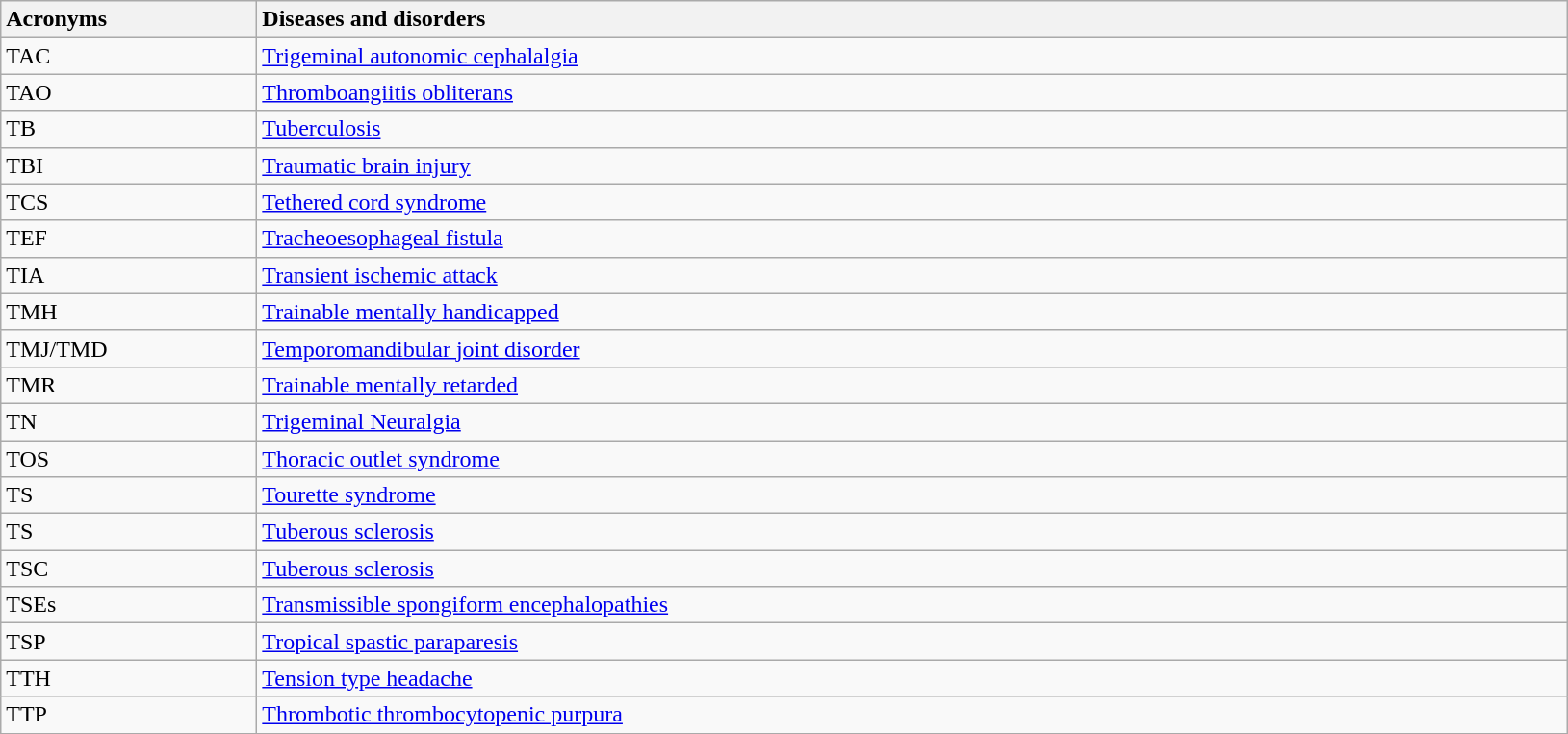<table class="wikitable sortable">
<tr>
<th width=170px style=text-align:left>Acronyms</th>
<th width=900px style=text-align:left>Diseases and disorders</th>
</tr>
<tr>
<td>TAC</td>
<td><a href='#'>Trigeminal autonomic cephalalgia</a></td>
</tr>
<tr>
<td>TAO</td>
<td><a href='#'>Thromboangiitis obliterans</a></td>
</tr>
<tr>
<td>TB</td>
<td><a href='#'>Tuberculosis</a></td>
</tr>
<tr>
<td>TBI</td>
<td><a href='#'>Traumatic brain injury</a></td>
</tr>
<tr>
<td>TCS</td>
<td><a href='#'>Tethered cord syndrome</a></td>
</tr>
<tr>
<td>TEF</td>
<td><a href='#'>Tracheoesophageal fistula</a></td>
</tr>
<tr>
<td>TIA</td>
<td><a href='#'>Transient ischemic attack</a></td>
</tr>
<tr>
<td>TMH</td>
<td><a href='#'>Trainable mentally handicapped</a></td>
</tr>
<tr>
<td>TMJ/TMD</td>
<td><a href='#'>Temporomandibular joint disorder</a></td>
</tr>
<tr>
<td>TMR</td>
<td><a href='#'>Trainable mentally retarded</a></td>
</tr>
<tr>
<td>TN</td>
<td><a href='#'>Trigeminal Neuralgia</a></td>
</tr>
<tr>
<td>TOS</td>
<td><a href='#'>Thoracic outlet syndrome</a></td>
</tr>
<tr>
<td>TS</td>
<td><a href='#'>Tourette syndrome</a></td>
</tr>
<tr>
<td>TS</td>
<td><a href='#'>Tuberous sclerosis</a></td>
</tr>
<tr>
<td>TSC</td>
<td><a href='#'>Tuberous sclerosis</a></td>
</tr>
<tr>
<td>TSEs</td>
<td><a href='#'>Transmissible spongiform encephalopathies</a></td>
</tr>
<tr>
<td>TSP</td>
<td><a href='#'>Tropical spastic paraparesis</a></td>
</tr>
<tr>
<td>TTH</td>
<td><a href='#'>Tension type headache</a></td>
</tr>
<tr>
<td>TTP</td>
<td><a href='#'>Thrombotic thrombocytopenic purpura</a></td>
</tr>
<tr>
</tr>
</table>
